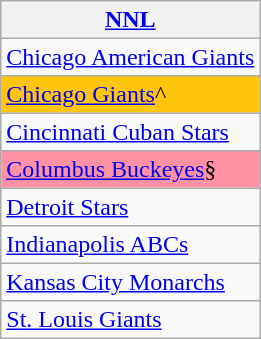<table class="wikitable" style="font-size:100%;line-height:1.1;">
<tr>
<th><a href='#'>NNL</a></th>
</tr>
<tr>
<td><a href='#'>Chicago American Giants</a></td>
</tr>
<tr>
<td style="background-color: #FFC40C;"><a href='#'>Chicago Giants</a>^</td>
</tr>
<tr>
<td><a href='#'>Cincinnati Cuban Stars</a></td>
</tr>
<tr>
<td style="background-color: #FF91A4;"><a href='#'>Columbus Buckeyes</a>§</td>
</tr>
<tr>
<td><a href='#'>Detroit Stars</a></td>
</tr>
<tr>
<td><a href='#'>Indianapolis ABCs</a></td>
</tr>
<tr>
<td><a href='#'>Kansas City Monarchs</a></td>
</tr>
<tr>
<td><a href='#'>St. Louis Giants</a></td>
</tr>
</table>
